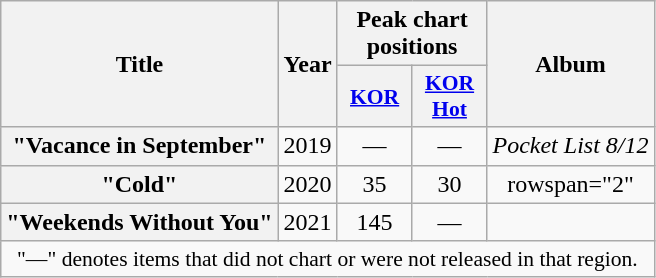<table class="wikitable plainrowheaders" style="text-align:center;">
<tr>
<th scope="col" rowspan="2">Title</th>
<th scope="col" rowspan="2">Year</th>
<th scope="col" colspan="2">Peak chart positions</th>
<th scope="col" rowspan="2">Album</th>
</tr>
<tr>
<th scope="col" style="width:3em;font-size:90%;"><a href='#'>KOR</a><br></th>
<th scope="col" style="width:3em;font-size:90%;"><a href='#'>KOR<br>Hot</a><br></th>
</tr>
<tr>
<th scope="row">"Vacance in September"<br></th>
<td>2019</td>
<td>—</td>
<td>—</td>
<td><em>Pocket List 8/12</em></td>
</tr>
<tr>
<th scope="row">"Cold" </th>
<td>2020</td>
<td>35</td>
<td>30</td>
<td>rowspan="2" </td>
</tr>
<tr>
<th scope="row">"Weekends Without You" </th>
<td>2021</td>
<td>145</td>
<td>—</td>
</tr>
<tr>
<td colspan="5" style="font-size:90%;">"—" denotes items that did not chart or were not released in that region.</td>
</tr>
</table>
